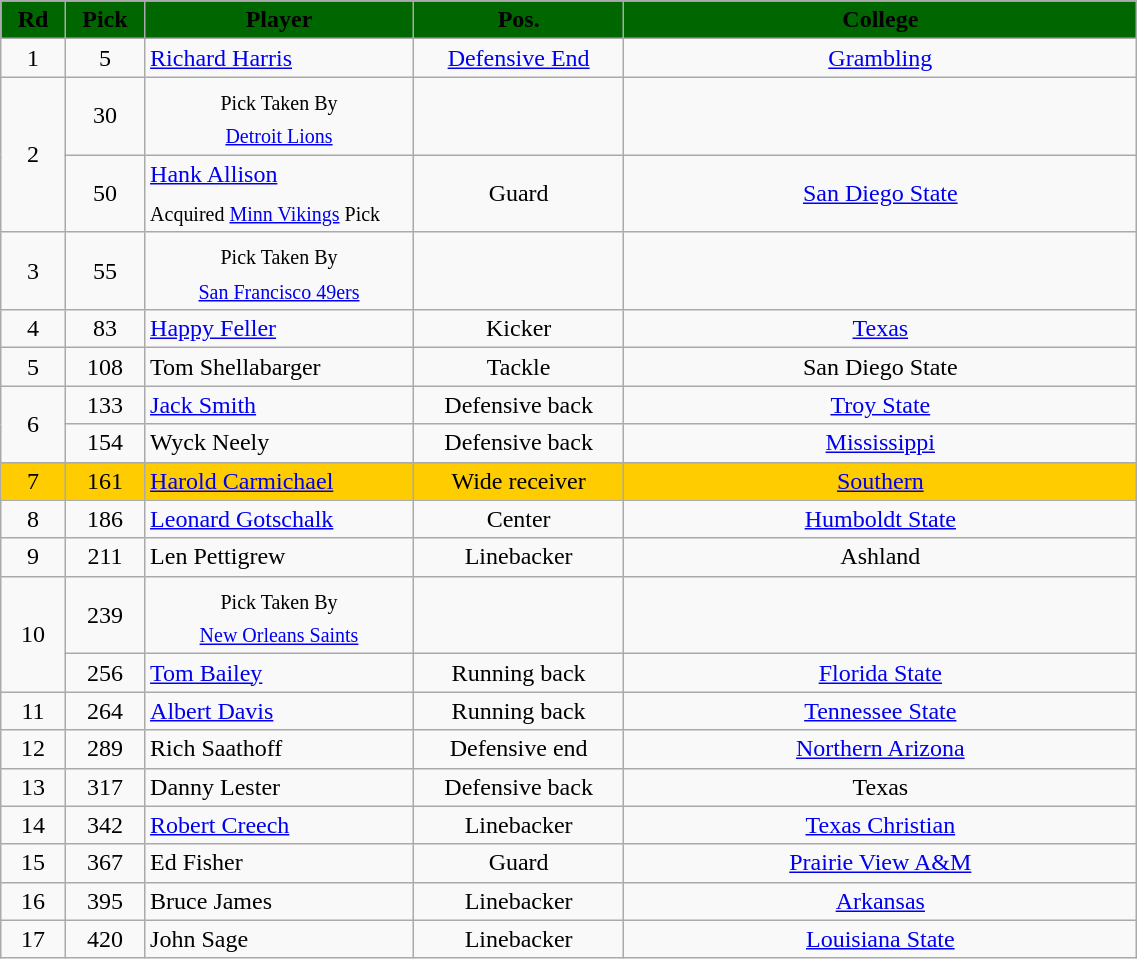<table class="wikitable sortable sortable" style="width:60%">
<tr>
<th style="background:#060; width:1%;">Rd</th>
<th !  style="width:1%; background:#060;">Pick</th>
<th !  style="width:6%; background:#060;">Player</th>
<th !  style="width:4%; background:#060;">Pos.</th>
<th !  style="width:15%; background:#060;">College</th>
</tr>
<tr style="text-align:center;" bgcolor="">
<td>1</td>
<td>5</td>
<td - align=left><a href='#'>Richard Harris</a></td>
<td><a href='#'>Defensive End</a></td>
<td><a href='#'>Grambling</a></td>
</tr>
<tr style="text-align:center;">
<td rowspan=2>2</td>
<td>30</td>
<td><sub> Pick Taken By <br> <a href='#'>Detroit Lions</a></sub></td>
<td></td>
<td></td>
</tr>
<tr style="text-align:center;" bgcolor="">
<td>50</td>
<td - align=left><a href='#'>Hank Allison</a><sub><br> Acquired <a href='#'>Minn Vikings</a> Pick</sub></td>
<td>Guard</td>
<td><a href='#'>San Diego State</a></td>
</tr>
<tr style="text-align:center;">
<td>3</td>
<td>55</td>
<td><sub> Pick Taken By <br> <a href='#'>San Francisco 49ers</a> </sub></td>
<td></td>
<td></td>
</tr>
<tr style="text-align:center;" bgcolor="">
<td>4</td>
<td>83</td>
<td - align=left><a href='#'>Happy Feller</a></td>
<td>Kicker</td>
<td><a href='#'>Texas</a></td>
</tr>
<tr style="text-align:center;" bgcolor="">
<td>5</td>
<td>108</td>
<td - align=left>Tom Shellabarger</td>
<td>Tackle</td>
<td>San Diego State</td>
</tr>
<tr style="text-align:center;">
<td rowspan=2>6</td>
<td>133</td>
<td - align=left><a href='#'>Jack Smith</a></td>
<td>Defensive back</td>
<td><a href='#'>Troy State</a></td>
</tr>
<tr style="text-align:center;">
<td>154</td>
<td - align=left>Wyck Neely</td>
<td>Defensive back</td>
<td><a href='#'>Mississippi</a></td>
</tr>
<tr style="text-align:center; background:#fc0;">
<td>7</td>
<td>161</td>
<td - align=left><a href='#'>Harold Carmichael</a></td>
<td>Wide receiver</td>
<td><a href='#'>Southern</a></td>
</tr>
<tr style="text-align:center;">
<td>8</td>
<td>186</td>
<td - align=left><a href='#'>Leonard Gotschalk</a></td>
<td>Center</td>
<td><a href='#'>Humboldt State</a></td>
</tr>
<tr style="text-align:center;" bgcolor="">
<td>9</td>
<td>211</td>
<td - align=left>Len Pettigrew</td>
<td>Linebacker</td>
<td>Ashland</td>
</tr>
<tr style="text-align:center;">
<td rowspan=2>10</td>
<td>239</td>
<td><sub> Pick Taken By <br> <a href='#'>New Orleans Saints</a> </sub></td>
<td></td>
<td></td>
</tr>
<tr style="text-align:center;">
<td>256</td>
<td - align=left><a href='#'>Tom Bailey</a></td>
<td>Running back</td>
<td><a href='#'>Florida State</a></td>
</tr>
<tr style="text-align:center;">
<td>11</td>
<td>264</td>
<td - align=left><a href='#'>Albert Davis</a></td>
<td>Running back</td>
<td><a href='#'>Tennessee State</a></td>
</tr>
<tr style="text-align:center;" bgcolor="">
<td>12</td>
<td>289</td>
<td - align=left>Rich Saathoff</td>
<td>Defensive end</td>
<td><a href='#'>Northern Arizona</a></td>
</tr>
<tr style="text-align:center;" bgcolor="">
<td>13</td>
<td>317</td>
<td - align=left>Danny Lester</td>
<td>Defensive back</td>
<td>Texas</td>
</tr>
<tr style="text-align:center;" bgcolor="">
<td>14</td>
<td>342</td>
<td - align=left><a href='#'>Robert Creech</a></td>
<td>Linebacker</td>
<td><a href='#'>Texas Christian</a></td>
</tr>
<tr style="text-align:center;" bgcolor="">
<td>15</td>
<td>367</td>
<td - align=left>Ed Fisher</td>
<td>Guard</td>
<td><a href='#'>Prairie View A&M</a></td>
</tr>
<tr style="text-align:center;" bgcolor="">
<td>16</td>
<td>395</td>
<td - align=left>Bruce James</td>
<td>Linebacker</td>
<td><a href='#'>Arkansas</a></td>
</tr>
<tr style="text-align:center;" bgcolor="">
<td>17</td>
<td>420</td>
<td - align=left>John Sage</td>
<td>Linebacker</td>
<td><a href='#'>Louisiana State</a></td>
</tr>
</table>
